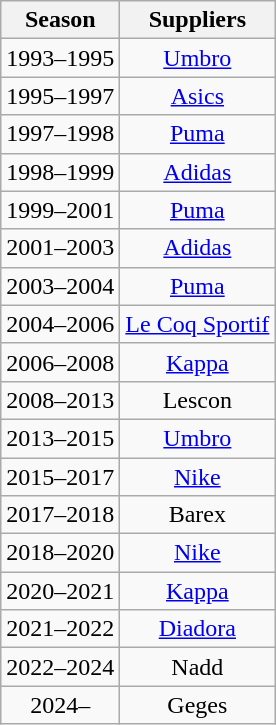<table class="wikitable" style="text-align: center">
<tr>
<th>Season</th>
<th>Suppliers</th>
</tr>
<tr>
<td>1993–1995</td>
<td><a href='#'>Umbro</a></td>
</tr>
<tr>
<td>1995–1997</td>
<td><a href='#'>Asics</a></td>
</tr>
<tr>
<td>1997–1998</td>
<td><a href='#'>Puma</a></td>
</tr>
<tr>
<td>1998–1999</td>
<td><a href='#'>Adidas</a></td>
</tr>
<tr>
<td>1999–2001</td>
<td><a href='#'>Puma</a></td>
</tr>
<tr>
<td>2001–2003</td>
<td><a href='#'>Adidas</a></td>
</tr>
<tr>
<td>2003–2004</td>
<td><a href='#'>Puma</a></td>
</tr>
<tr>
<td>2004–2006</td>
<td><a href='#'>Le Coq Sportif</a></td>
</tr>
<tr>
<td>2006–2008</td>
<td><a href='#'>Kappa</a></td>
</tr>
<tr>
<td>2008–2013</td>
<td>Lescon</td>
</tr>
<tr>
<td>2013–2015</td>
<td><a href='#'>Umbro</a></td>
</tr>
<tr>
<td>2015–2017</td>
<td><a href='#'>Nike</a></td>
</tr>
<tr>
<td>2017–2018</td>
<td>Barex</td>
</tr>
<tr>
<td>2018–2020</td>
<td><a href='#'>Nike</a></td>
</tr>
<tr>
<td>2020–2021</td>
<td><a href='#'>Kappa</a></td>
</tr>
<tr>
<td>2021–2022</td>
<td><a href='#'>Diadora</a></td>
</tr>
<tr>
<td>2022–2024</td>
<td>Nadd</td>
</tr>
<tr>
<td>2024–</td>
<td>Geges</td>
</tr>
</table>
